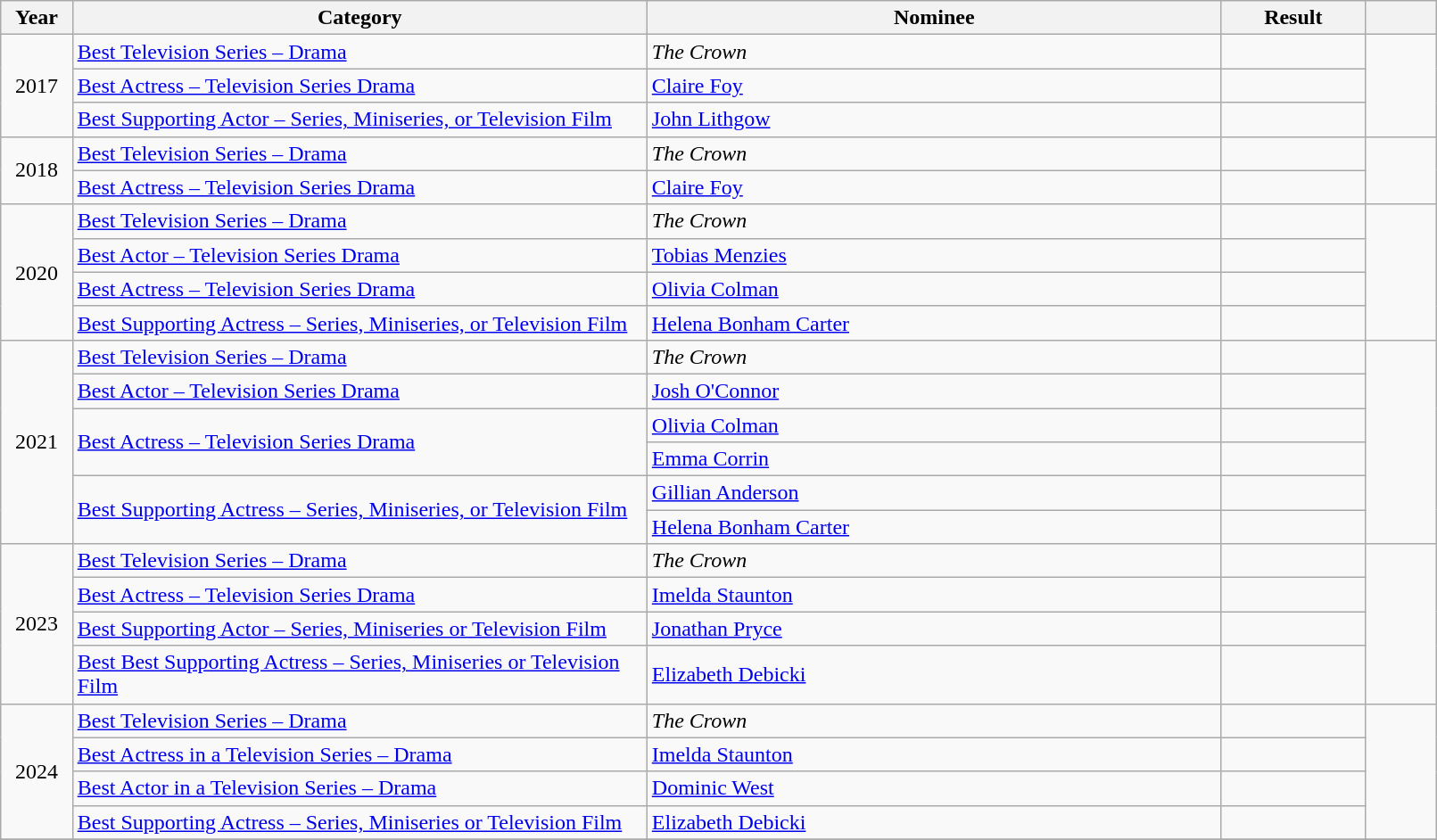<table class="wikitable" style="width:85%;">
<tr>
<th width=5%>Year</th>
<th style="width:40%;">Category</th>
<th style="width:40%;">Nominee</th>
<th style="width:10%;">Result</th>
<th width=5%></th>
</tr>
<tr>
<td style="text-align: center;" rowspan="3">2017</td>
<td><a href='#'>Best Television Series – Drama</a></td>
<td><em>The Crown</em></td>
<td></td>
<td rowspan="3"></td>
</tr>
<tr>
<td><a href='#'>Best Actress – Television Series Drama</a></td>
<td><a href='#'>Claire Foy</a></td>
<td></td>
</tr>
<tr>
<td><a href='#'>Best Supporting Actor – Series, Miniseries, or Television Film</a></td>
<td><a href='#'>John Lithgow</a></td>
<td></td>
</tr>
<tr>
<td style="text-align: center;" rowspan="2">2018</td>
<td><a href='#'>Best Television Series – Drama</a></td>
<td><em>The Crown</em></td>
<td></td>
<td rowspan="2"></td>
</tr>
<tr>
<td><a href='#'>Best Actress – Television Series Drama</a></td>
<td><a href='#'>Claire Foy</a></td>
<td></td>
</tr>
<tr>
<td style="text-align: center;" rowspan="4">2020</td>
<td><a href='#'>Best Television Series – Drama</a></td>
<td><em>The Crown</em></td>
<td></td>
<td rowspan="4"></td>
</tr>
<tr>
<td><a href='#'>Best Actor – Television Series Drama</a></td>
<td><a href='#'>Tobias Menzies</a></td>
<td></td>
</tr>
<tr>
<td><a href='#'>Best Actress – Television Series Drama</a></td>
<td><a href='#'>Olivia Colman</a></td>
<td></td>
</tr>
<tr>
<td><a href='#'>Best Supporting Actress – Series, Miniseries, or Television Film</a></td>
<td><a href='#'>Helena Bonham Carter</a></td>
<td></td>
</tr>
<tr>
<td style="text-align: center;" rowspan="6">2021</td>
<td><a href='#'>Best Television Series – Drama</a></td>
<td><em>The Crown</em></td>
<td></td>
<td rowspan="6"></td>
</tr>
<tr>
<td><a href='#'>Best Actor – Television Series Drama</a></td>
<td><a href='#'>Josh O'Connor</a></td>
<td></td>
</tr>
<tr>
<td rowspan="2"><a href='#'>Best Actress – Television Series Drama</a></td>
<td><a href='#'>Olivia Colman</a></td>
<td></td>
</tr>
<tr>
<td><a href='#'>Emma Corrin</a></td>
<td></td>
</tr>
<tr>
<td rowspan="2"><a href='#'>Best Supporting Actress – Series, Miniseries, or Television Film</a></td>
<td><a href='#'>Gillian Anderson</a></td>
<td></td>
</tr>
<tr>
<td><a href='#'>Helena Bonham Carter</a></td>
<td></td>
</tr>
<tr>
<td style="text-align: center;" rowspan="4">2023</td>
<td><a href='#'>Best Television Series – Drama</a></td>
<td><em>The Crown</em></td>
<td></td>
<td rowspan="4"></td>
</tr>
<tr>
<td><a href='#'>Best Actress – Television Series Drama</a></td>
<td><a href='#'>Imelda Staunton</a></td>
<td></td>
</tr>
<tr>
<td><a href='#'>Best Supporting Actor – Series, Miniseries or Television Film</a></td>
<td><a href='#'>Jonathan Pryce</a></td>
<td></td>
</tr>
<tr>
<td><a href='#'>Best Best Supporting Actress – Series, Miniseries or Television Film</a></td>
<td><a href='#'>Elizabeth Debicki</a></td>
<td></td>
</tr>
<tr>
<td style="text-align: center;" rowspan="4">2024</td>
<td><a href='#'>Best Television Series – Drama</a></td>
<td><em>The Crown</em></td>
<td></td>
<td rowspan="4"></td>
</tr>
<tr>
<td><a href='#'>Best Actress in a Television Series – Drama</a></td>
<td><a href='#'>Imelda Staunton</a></td>
<td></td>
</tr>
<tr>
<td><a href='#'>Best Actor in a Television Series – Drama</a></td>
<td><a href='#'>Dominic West</a></td>
<td></td>
</tr>
<tr>
<td><a href='#'>Best Supporting Actress – Series, Miniseries or Television Film</a></td>
<td><a href='#'>Elizabeth Debicki</a></td>
<td></td>
</tr>
<tr>
</tr>
</table>
